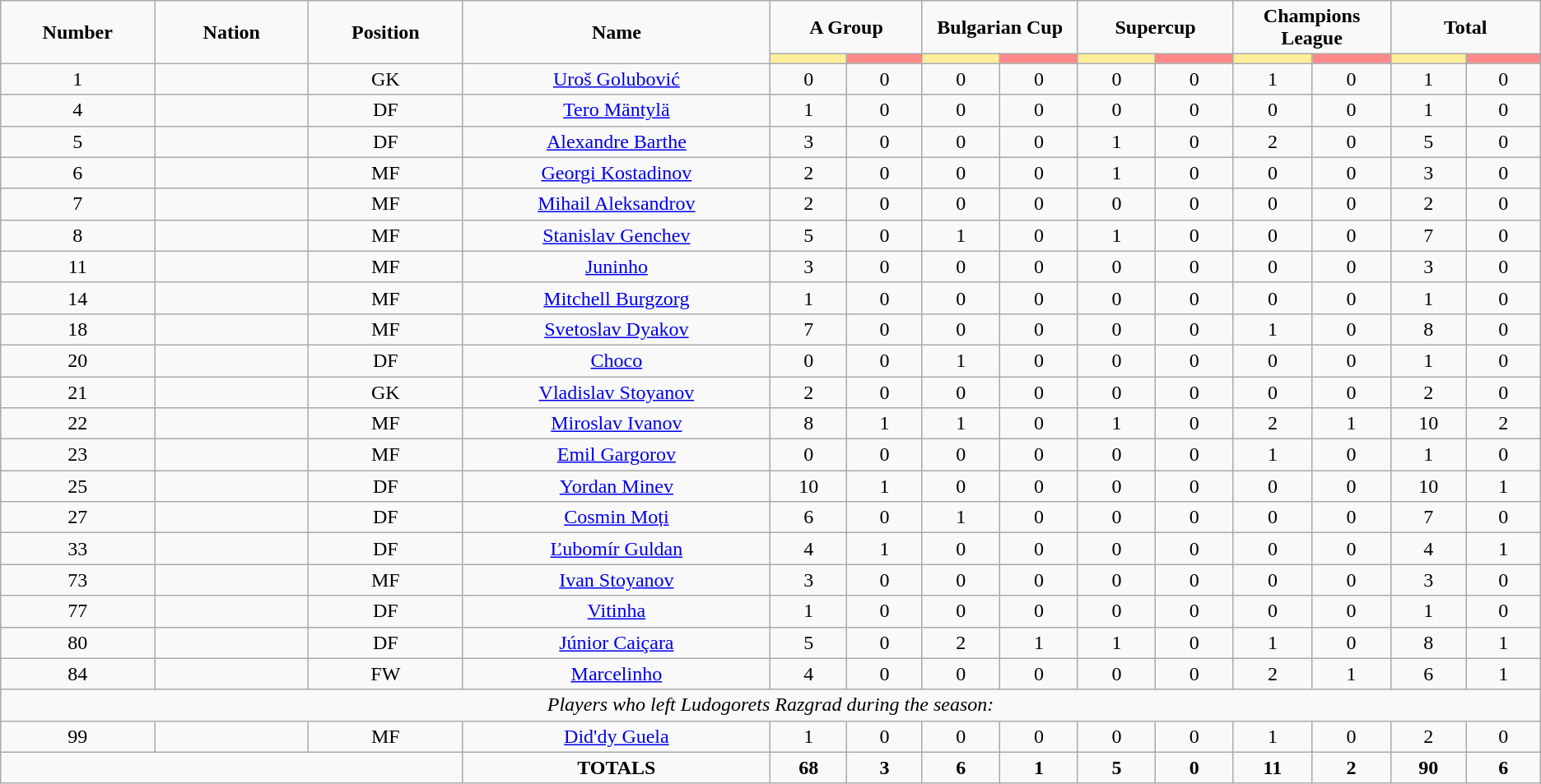<table class="wikitable" style="font-size: 100%; text-align: center;">
<tr>
<td rowspan=2 width="10%" align=center><strong>Number</strong></td>
<td rowspan=2 width="10%" align=center><strong>Nation</strong></td>
<td rowspan=2 width="10%" align=center><strong>Position</strong></td>
<td rowspan=2 width="20%" align=center><strong>Name</strong></td>
<td colspan=2 align=center><strong>A Group</strong></td>
<td colspan=2 align=center><strong>Bulgarian Cup</strong></td>
<td colspan=2 align=center><strong>Supercup</strong></td>
<td colspan=2 align=center><strong>Champions League</strong></td>
<td colspan=2 align=center><strong>Total</strong></td>
</tr>
<tr>
<th width=60 style="background: #FFEE99"></th>
<th width=60 style="background: #FF8888"></th>
<th width=60 style="background: #FFEE99"></th>
<th width=60 style="background: #FF8888"></th>
<th width=60 style="background: #FFEE99"></th>
<th width=60 style="background: #FF8888"></th>
<th width=60 style="background: #FFEE99"></th>
<th width=60 style="background: #FF8888"></th>
<th width=60 style="background: #FFEE99"></th>
<th width=60 style="background: #FF8888"></th>
</tr>
<tr>
<td>1</td>
<td></td>
<td>GK</td>
<td><a href='#'>Uroš Golubović</a></td>
<td>0</td>
<td>0</td>
<td>0</td>
<td>0</td>
<td>0</td>
<td>0</td>
<td>1</td>
<td>0</td>
<td>1</td>
<td>0</td>
</tr>
<tr>
<td>4</td>
<td></td>
<td>DF</td>
<td><a href='#'>Tero Mäntylä</a></td>
<td>1</td>
<td>0</td>
<td>0</td>
<td>0</td>
<td>0</td>
<td>0</td>
<td>0</td>
<td>0</td>
<td>1</td>
<td>0</td>
</tr>
<tr>
<td>5</td>
<td></td>
<td>DF</td>
<td><a href='#'>Alexandre Barthe</a></td>
<td>3</td>
<td>0</td>
<td>0</td>
<td>0</td>
<td>1</td>
<td>0</td>
<td>2</td>
<td>0</td>
<td>5</td>
<td>0</td>
</tr>
<tr>
<td>6</td>
<td></td>
<td>MF</td>
<td><a href='#'>Georgi Kostadinov</a></td>
<td>2</td>
<td>0</td>
<td>0</td>
<td>0</td>
<td>1</td>
<td>0</td>
<td>0</td>
<td>0</td>
<td>3</td>
<td>0</td>
</tr>
<tr>
<td>7</td>
<td></td>
<td>MF</td>
<td><a href='#'>Mihail Aleksandrov</a></td>
<td>2</td>
<td>0</td>
<td>0</td>
<td>0</td>
<td>0</td>
<td>0</td>
<td>0</td>
<td>0</td>
<td>2</td>
<td>0</td>
</tr>
<tr>
<td>8</td>
<td></td>
<td>MF</td>
<td><a href='#'>Stanislav Genchev</a></td>
<td>5</td>
<td>0</td>
<td>1</td>
<td>0</td>
<td>1</td>
<td>0</td>
<td>0</td>
<td>0</td>
<td>7</td>
<td>0</td>
</tr>
<tr>
<td>11</td>
<td></td>
<td>MF</td>
<td><a href='#'>Juninho</a></td>
<td>3</td>
<td>0</td>
<td>0</td>
<td>0</td>
<td>0</td>
<td>0</td>
<td>0</td>
<td>0</td>
<td>3</td>
<td>0</td>
</tr>
<tr>
<td>14</td>
<td></td>
<td>MF</td>
<td><a href='#'>Mitchell Burgzorg</a></td>
<td>1</td>
<td>0</td>
<td>0</td>
<td>0</td>
<td>0</td>
<td>0</td>
<td>0</td>
<td>0</td>
<td>1</td>
<td>0</td>
</tr>
<tr>
<td>18</td>
<td></td>
<td>MF</td>
<td><a href='#'>Svetoslav Dyakov</a></td>
<td>7</td>
<td>0</td>
<td>0</td>
<td>0</td>
<td>0</td>
<td>0</td>
<td>1</td>
<td>0</td>
<td>8</td>
<td>0</td>
</tr>
<tr>
<td>20</td>
<td></td>
<td>DF</td>
<td><a href='#'>Choco</a></td>
<td>0</td>
<td>0</td>
<td>1</td>
<td>0</td>
<td>0</td>
<td>0</td>
<td>0</td>
<td>0</td>
<td>1</td>
<td>0</td>
</tr>
<tr>
<td>21</td>
<td></td>
<td>GK</td>
<td><a href='#'>Vladislav Stoyanov</a></td>
<td>2</td>
<td>0</td>
<td>0</td>
<td>0</td>
<td>0</td>
<td>0</td>
<td>0</td>
<td>0</td>
<td>2</td>
<td>0</td>
</tr>
<tr>
<td>22</td>
<td></td>
<td>MF</td>
<td><a href='#'>Miroslav Ivanov</a></td>
<td>8</td>
<td>1</td>
<td>1</td>
<td>0</td>
<td>1</td>
<td>0</td>
<td>2</td>
<td>1</td>
<td>10</td>
<td>2</td>
</tr>
<tr>
<td>23</td>
<td></td>
<td>MF</td>
<td><a href='#'>Emil Gargorov</a></td>
<td>0</td>
<td>0</td>
<td>0</td>
<td>0</td>
<td>0</td>
<td>0</td>
<td>1</td>
<td>0</td>
<td>1</td>
<td>0</td>
</tr>
<tr>
<td>25</td>
<td></td>
<td>DF</td>
<td><a href='#'>Yordan Minev</a></td>
<td>10</td>
<td>1</td>
<td>0</td>
<td>0</td>
<td>0</td>
<td>0</td>
<td>0</td>
<td>0</td>
<td>10</td>
<td>1</td>
</tr>
<tr>
<td>27</td>
<td></td>
<td>DF</td>
<td><a href='#'>Cosmin Moți</a></td>
<td>6</td>
<td>0</td>
<td>1</td>
<td>0</td>
<td>0</td>
<td>0</td>
<td>0</td>
<td>0</td>
<td>7</td>
<td>0</td>
</tr>
<tr>
<td>33</td>
<td></td>
<td>DF</td>
<td><a href='#'>Ľubomír Guldan</a></td>
<td>4</td>
<td>1</td>
<td>0</td>
<td>0</td>
<td>0</td>
<td>0</td>
<td>0</td>
<td>0</td>
<td>4</td>
<td>1</td>
</tr>
<tr>
<td>73</td>
<td></td>
<td>MF</td>
<td><a href='#'>Ivan Stoyanov</a></td>
<td>3</td>
<td>0</td>
<td>0</td>
<td>0</td>
<td>0</td>
<td>0</td>
<td>0</td>
<td>0</td>
<td>3</td>
<td>0</td>
</tr>
<tr>
<td>77</td>
<td></td>
<td>DF</td>
<td><a href='#'>Vitinha</a></td>
<td>1</td>
<td>0</td>
<td>0</td>
<td>0</td>
<td>0</td>
<td>0</td>
<td>0</td>
<td>0</td>
<td>1</td>
<td>0</td>
</tr>
<tr>
<td>80</td>
<td></td>
<td>DF</td>
<td><a href='#'>Júnior Caiçara</a></td>
<td>5</td>
<td>0</td>
<td>2</td>
<td>1</td>
<td>1</td>
<td>0</td>
<td>1</td>
<td>0</td>
<td>8</td>
<td>1</td>
</tr>
<tr>
<td>84</td>
<td></td>
<td>FW</td>
<td><a href='#'>Marcelinho</a></td>
<td>4</td>
<td>0</td>
<td>0</td>
<td>0</td>
<td>0</td>
<td>0</td>
<td>2</td>
<td>1</td>
<td>6</td>
<td>1</td>
</tr>
<tr>
<td colspan=14><em>Players who left Ludogorets Razgrad during the season:</em></td>
</tr>
<tr>
<td>99</td>
<td></td>
<td>MF</td>
<td><a href='#'>Did'dy Guela</a></td>
<td>1</td>
<td>0</td>
<td>0</td>
<td>0</td>
<td>0</td>
<td>0</td>
<td>1</td>
<td>0</td>
<td>2</td>
<td>0</td>
</tr>
<tr>
<td colspan=3></td>
<td><strong>TOTALS</strong></td>
<td><strong>68</strong></td>
<td><strong>3</strong></td>
<td><strong>6</strong></td>
<td><strong>1</strong></td>
<td><strong>5</strong></td>
<td><strong>0</strong></td>
<td><strong>11</strong></td>
<td><strong>2</strong></td>
<td><strong>90</strong></td>
<td><strong>6</strong></td>
</tr>
</table>
